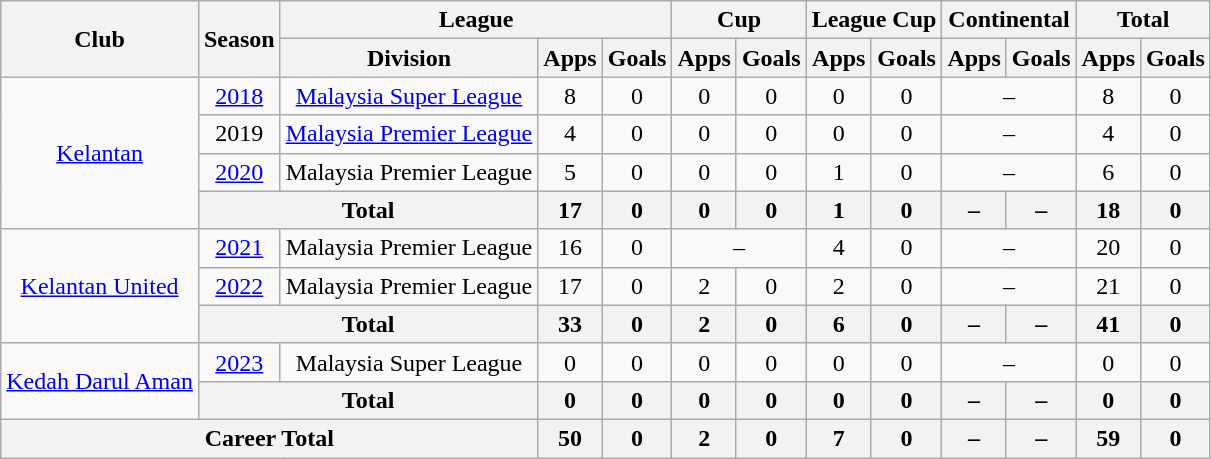<table class=wikitable style="text-align:center">
<tr>
<th rowspan=2>Club</th>
<th rowspan=2>Season</th>
<th colspan=3>League</th>
<th colspan=2>Cup</th>
<th colspan=2>League Cup</th>
<th colspan=2>Continental</th>
<th colspan=2>Total</th>
</tr>
<tr>
<th>Division</th>
<th>Apps</th>
<th>Goals</th>
<th>Apps</th>
<th>Goals</th>
<th>Apps</th>
<th>Goals</th>
<th>Apps</th>
<th>Goals</th>
<th>Apps</th>
<th>Goals</th>
</tr>
<tr>
<td rowspan="4"><a href='#'>Kelantan</a></td>
<td><a href='#'>2018</a></td>
<td><a href='#'>Malaysia Super League</a></td>
<td>8</td>
<td>0</td>
<td>0</td>
<td>0</td>
<td>0</td>
<td>0</td>
<td colspan=2>–</td>
<td>8</td>
<td>0</td>
</tr>
<tr>
<td>2019</td>
<td><a href='#'>Malaysia Premier League</a></td>
<td>4</td>
<td>0</td>
<td>0</td>
<td>0</td>
<td>0</td>
<td>0</td>
<td colspan=2>–</td>
<td>4</td>
<td>0</td>
</tr>
<tr>
<td><a href='#'>2020</a></td>
<td>Malaysia Premier League</td>
<td>5</td>
<td>0</td>
<td>0</td>
<td>0</td>
<td>1</td>
<td>0</td>
<td colspan=2>–</td>
<td>6</td>
<td>0</td>
</tr>
<tr>
<th colspan="2">Total</th>
<th>17</th>
<th>0</th>
<th>0</th>
<th>0</th>
<th>1</th>
<th>0</th>
<th>–</th>
<th>–</th>
<th>18</th>
<th>0</th>
</tr>
<tr>
<td rowspan="3"><a href='#'>Kelantan United</a></td>
<td><a href='#'>2021</a></td>
<td>Malaysia Premier League</td>
<td>16</td>
<td>0</td>
<td colspan=2>–</td>
<td>4</td>
<td>0</td>
<td colspan=2>–</td>
<td>20</td>
<td>0</td>
</tr>
<tr>
<td><a href='#'>2022</a></td>
<td>Malaysia Premier League</td>
<td>17</td>
<td>0</td>
<td>2</td>
<td>0</td>
<td>2</td>
<td>0</td>
<td colspan=2>–</td>
<td>21</td>
<td>0</td>
</tr>
<tr>
<th colspan="2">Total</th>
<th>33</th>
<th>0</th>
<th>2</th>
<th>0</th>
<th>6</th>
<th>0</th>
<th>–</th>
<th>–</th>
<th>41</th>
<th>0</th>
</tr>
<tr>
<td rowspan="2"><a href='#'>Kedah Darul Aman</a></td>
<td><a href='#'>2023</a></td>
<td>Malaysia Super League</td>
<td>0</td>
<td>0</td>
<td>0</td>
<td>0</td>
<td>0</td>
<td>0</td>
<td colspan=2>–</td>
<td>0</td>
<td>0</td>
</tr>
<tr>
<th colspan="2">Total</th>
<th>0</th>
<th>0</th>
<th>0</th>
<th>0</th>
<th>0</th>
<th>0</th>
<th>–</th>
<th>–</th>
<th>0</th>
<th>0</th>
</tr>
<tr>
<th colspan="3">Career Total</th>
<th>50</th>
<th>0</th>
<th>2</th>
<th>0</th>
<th>7</th>
<th>0</th>
<th>–</th>
<th>–</th>
<th>59</th>
<th>0</th>
</tr>
</table>
